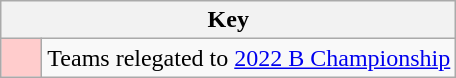<table class="wikitable" style=text-align: center;">
<tr>
<th colspan=2>Key</th>
</tr>
<tr>
<td style="background:#fcc; width:20px;"></td>
<td align=left>Teams relegated to <a href='#'>2022 B Championship</a></td>
</tr>
</table>
